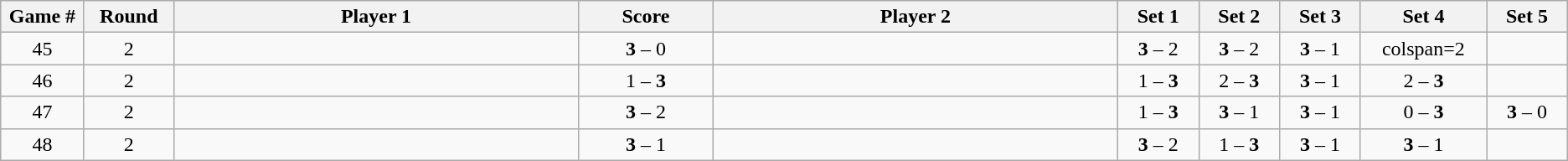<table class="wikitable">
<tr>
<th width="2%">Game #</th>
<th width="2%">Round</th>
<th width="15%">Player 1</th>
<th width="5%">Score</th>
<th width="15%">Player 2</th>
<th width="3%">Set 1</th>
<th width="3%">Set 2</th>
<th width="3%">Set 3</th>
<th width="3%">Set 4</th>
<th width="3%">Set 5</th>
</tr>
<tr style=text-align:center;">
<td>45</td>
<td>2</td>
<td></td>
<td><strong>3</strong> – 0</td>
<td></td>
<td><strong>3</strong> – 2</td>
<td><strong>3</strong> – 2</td>
<td><strong>3</strong> – 1</td>
<td>colspan=2</td>
</tr>
<tr style=text-align:center;">
<td>46</td>
<td>2</td>
<td></td>
<td>1 – <strong>3</strong></td>
<td></td>
<td>1 – <strong>3</strong></td>
<td>2 – <strong>3</strong></td>
<td><strong>3</strong> – 1</td>
<td>2 – <strong>3</strong></td>
<td></td>
</tr>
<tr style=text-align:center;">
<td>47</td>
<td>2</td>
<td></td>
<td><strong>3</strong> – 2</td>
<td></td>
<td>1 – <strong>3</strong></td>
<td><strong>3</strong> – 1</td>
<td><strong>3</strong> – 1</td>
<td>0 – <strong>3</strong></td>
<td><strong>3</strong> – 0</td>
</tr>
<tr style=text-align:center;">
<td>48</td>
<td>2</td>
<td></td>
<td><strong>3</strong> – 1</td>
<td></td>
<td><strong>3</strong> – 2</td>
<td>1 – <strong>3</strong></td>
<td><strong>3</strong> – 1</td>
<td><strong>3</strong> – 1</td>
<td></td>
</tr>
</table>
